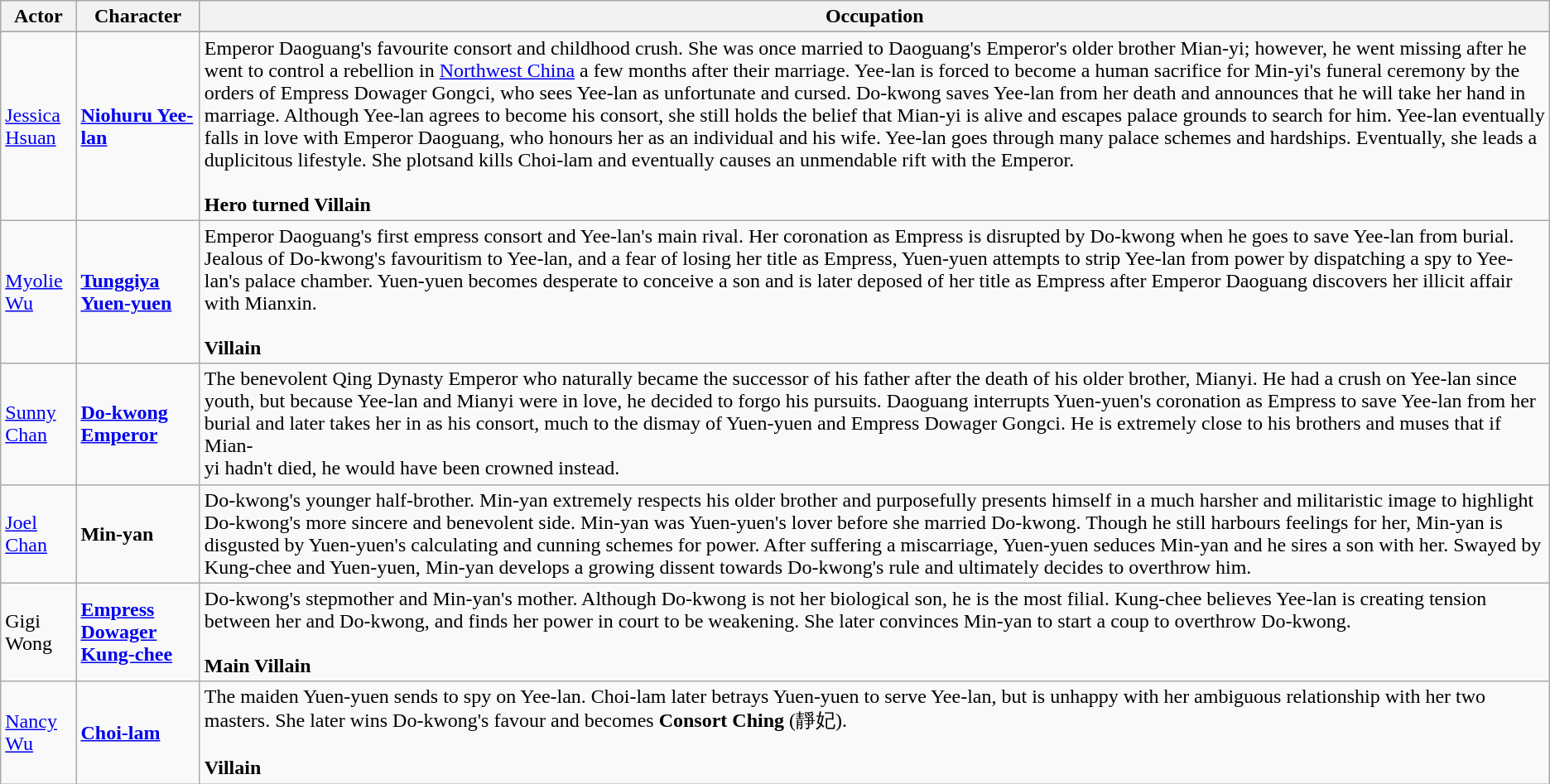<table class="wikitable">
<tr style="background:#e0e0e0;">
<th>Actor</th>
<th>Character</th>
<th>Occupation</th>
</tr>
<tr style="background:#f9f9f9;">
</tr>
<tr>
<td><a href='#'>Jessica Hsuan</a></td>
<td><strong><a href='#'>Niohuru Yee-lan</a></strong></td>
<td>Emperor Daoguang's favourite consort and childhood crush. She was once married to Daoguang's Emperor's older brother Mian-yi; however, he went missing after he went to control a rebellion in <a href='#'>Northwest China</a> a few months after their marriage. Yee-lan is forced to become a human sacrifice for Min-yi's funeral ceremony by the orders of Empress Dowager Gongci, who sees Yee-lan as unfortunate and cursed. Do-kwong saves Yee-lan from her death and announces that he will take her hand in marriage. Although Yee-lan agrees to become his consort, she still holds the belief that Mian-yi is alive and escapes palace grounds to search for him. Yee-lan eventually falls in love with Emperor Daoguang, who honours her as an individual and his wife. Yee-lan goes through many palace schemes and hardships. Eventually, she leads a duplicitous lifestyle. She plotsand kills Choi-lam and eventually causes an unmendable rift with the Emperor.<br><br><strong>Hero turned Villain</strong></td>
</tr>
<tr>
<td><a href='#'>Myolie Wu</a></td>
<td><strong><a href='#'>Tunggiya Yuen-yuen</a></strong></td>
<td>Emperor Daoguang's first empress consort and Yee-lan's main rival. Her coronation as Empress is disrupted by Do-kwong when he goes to save Yee-lan from burial. Jealous of Do-kwong's favouritism to Yee-lan, and a fear of losing her title as Empress, Yuen-yuen attempts to strip Yee-lan from power by dispatching a spy to Yee-lan's palace chamber. Yuen-yuen becomes desperate to conceive a son and is later deposed of her title as Empress after Emperor Daoguang discovers her illicit affair with Mianxin. <br><br><strong>Villain</strong></td>
</tr>
<tr>
<td><a href='#'>Sunny Chan</a></td>
<td><strong><a href='#'>Do-kwong Emperor</a></strong></td>
<td>The benevolent Qing Dynasty Emperor who naturally became the successor of his father after the death of his older brother, Mianyi. He had a crush on Yee-lan since youth, but because Yee-lan and Mianyi were in love, he decided to forgo his pursuits. Daoguang interrupts Yuen-yuen's coronation as Empress to save Yee-lan from her burial and later takes her in as his consort, much to the dismay of Yuen-yuen and Empress Dowager Gongci. He is extremely close to his brothers and muses that if Mian-<br>yi hadn't died, he would have been crowned instead.</td>
</tr>
<tr>
<td><a href='#'>Joel Chan</a></td>
<td><strong>Min-yan</strong></td>
<td>Do-kwong's younger half-brother. Min-yan extremely respects his older brother and purposefully presents himself in a much harsher and militaristic image to highlight Do-kwong's more sincere and benevolent side. Min-yan was Yuen-yuen's lover before she married Do-kwong. Though he still harbours feelings for her, Min-yan is disgusted by Yuen-yuen's calculating and cunning schemes for power. After suffering a miscarriage, Yuen-yuen seduces Min-yan and he sires a son with her. Swayed by Kung-chee and Yuen-yuen, Min-yan develops a growing dissent towards Do-kwong's rule and ultimately decides to overthrow him.</td>
</tr>
<tr>
<td>Gigi Wong</td>
<td><strong><a href='#'>Empress Dowager Kung-chee</a></strong></td>
<td>Do-kwong's stepmother and Min-yan's mother. Although Do-kwong is not her biological son, he is the most filial. Kung-chee believes Yee-lan is creating tension between her and Do-kwong, and finds her power in court to be weakening. She later convinces Min-yan to start a coup to overthrow Do-kwong. <br><br><strong> Main Villain</strong></td>
</tr>
<tr>
<td><a href='#'>Nancy Wu</a></td>
<td><strong><a href='#'>Choi-lam</a></strong></td>
<td>The maiden Yuen-yuen sends to spy on Yee-lan. Choi-lam later betrays Yuen-yuen to serve Yee-lan, but is unhappy with her ambiguous relationship with her two masters. She later wins Do-kwong's favour and becomes <strong>Consort Ching</strong> (靜妃). <br><br><strong>Villain</strong></td>
</tr>
</table>
